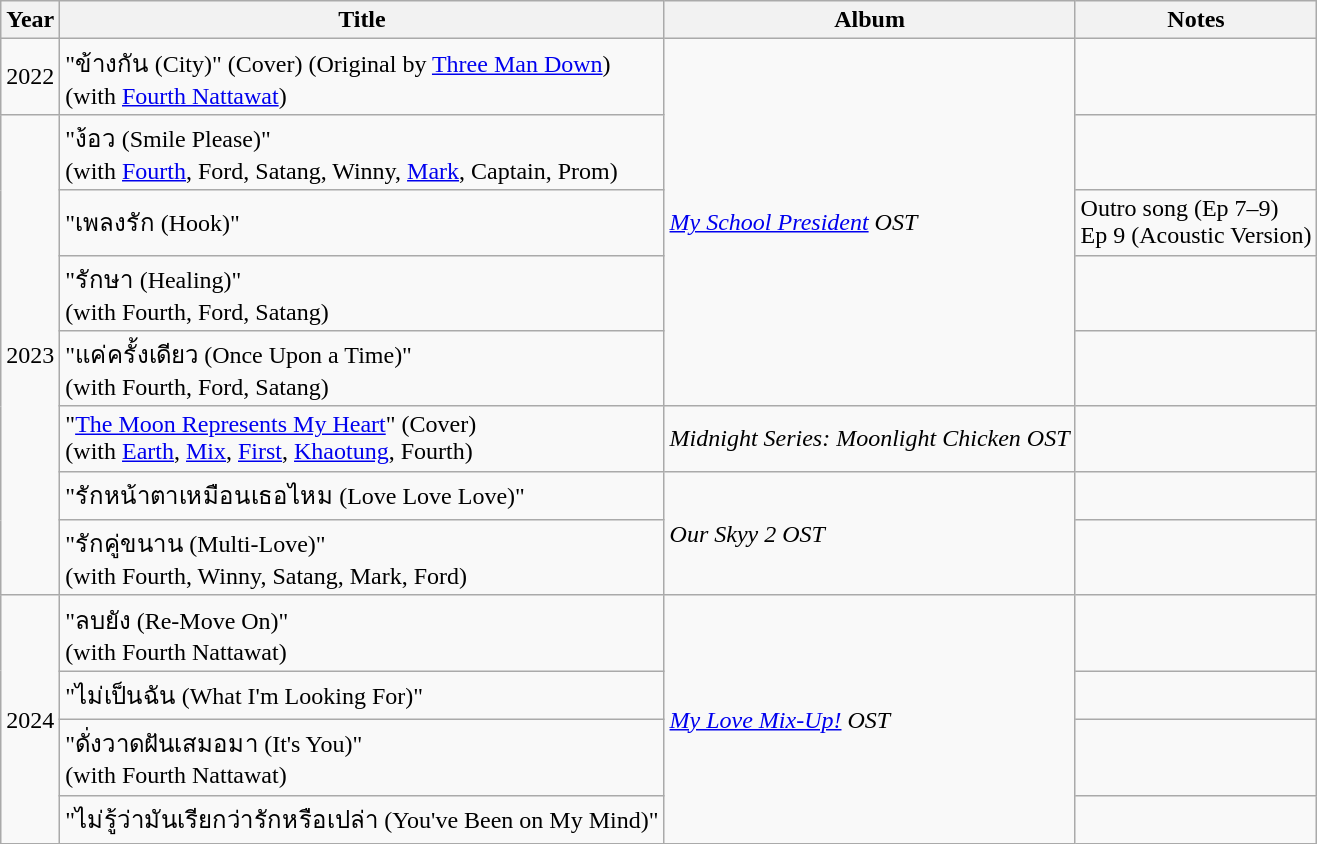<table class="wikitable sortable">
<tr>
<th scope="col">Year</th>
<th scope="col">Title</th>
<th scope="col">Album</th>
<th scope="col" class="unsortable">Notes</th>
</tr>
<tr>
<td>2022</td>
<td>"ข้างกัน (City)" (Cover) <span>(Original by <a href='#'>Three Man Down</a>)</span><br><span>(with <a href='#'>Fourth Nattawat</a>)</span></td>
<td rowspan="5"><em><a href='#'>My School President</a> OST</em></td>
<td></td>
</tr>
<tr>
<td rowspan="7">2023</td>
<td>"ง้อว (Smile Please)"<br><span>(with <a href='#'>Fourth</a>, Ford, Satang, Winny, <a href='#'>Mark</a>, Captain, Prom)</span></td>
<td></td>
</tr>
<tr>
<td>"เพลงรัก (Hook)"</td>
<td>Outro song (Ep 7–9)<br>Ep 9 <span>(Acoustic Version)</span></td>
</tr>
<tr>
<td>"รักษา (Healing)"<br><span>(with Fourth, Ford, Satang)</span></td>
<td></td>
</tr>
<tr>
<td>"แค่ครั้งเดียว (Once Upon a Time)"<br><span>(with Fourth, Ford, Satang)</span></td>
<td></td>
</tr>
<tr>
<td>"<a href='#'>The Moon Represents My Heart</a>" (Cover)<br><span>(with <a href='#'>Earth</a>, <a href='#'>Mix</a>, <a href='#'>First</a>, <a href='#'>Khaotung</a>, Fourth)</span></td>
<td><em>Midnight Series: Moonlight Chicken OST</em></td>
<td></td>
</tr>
<tr>
<td>"รักหน้าตาเหมือนเธอไหม (Love Love Love)"</td>
<td rowspan="2"><em>Our Skyy 2 OST</em></td>
<td></td>
</tr>
<tr>
<td>"รักคู่ขนาน (Multi-Love)"<br><span>(with Fourth, Winny, Satang, Mark, Ford)</span></td>
<td></td>
</tr>
<tr>
<td rowspan="4">2024</td>
<td>"ลบยัง (Re-Move On)"<br><span>(with Fourth Nattawat)</span></td>
<td rowspan="4"><em><a href='#'>My Love Mix-Up!</a> OST</em></td>
<td></td>
</tr>
<tr>
<td>"ไม่เป็นฉัน (What I'm Looking For)"</td>
<td></td>
</tr>
<tr>
<td>"ดั่งวาดฝันเสมอมา (It's You)"<br><span>(with Fourth Nattawat)</span></td>
<td></td>
</tr>
<tr>
<td>"ไม่รู้ว่ามันเรียกว่ารักหรือเปล่า (You've Been on My Mind)"</td>
<td></td>
</tr>
</table>
